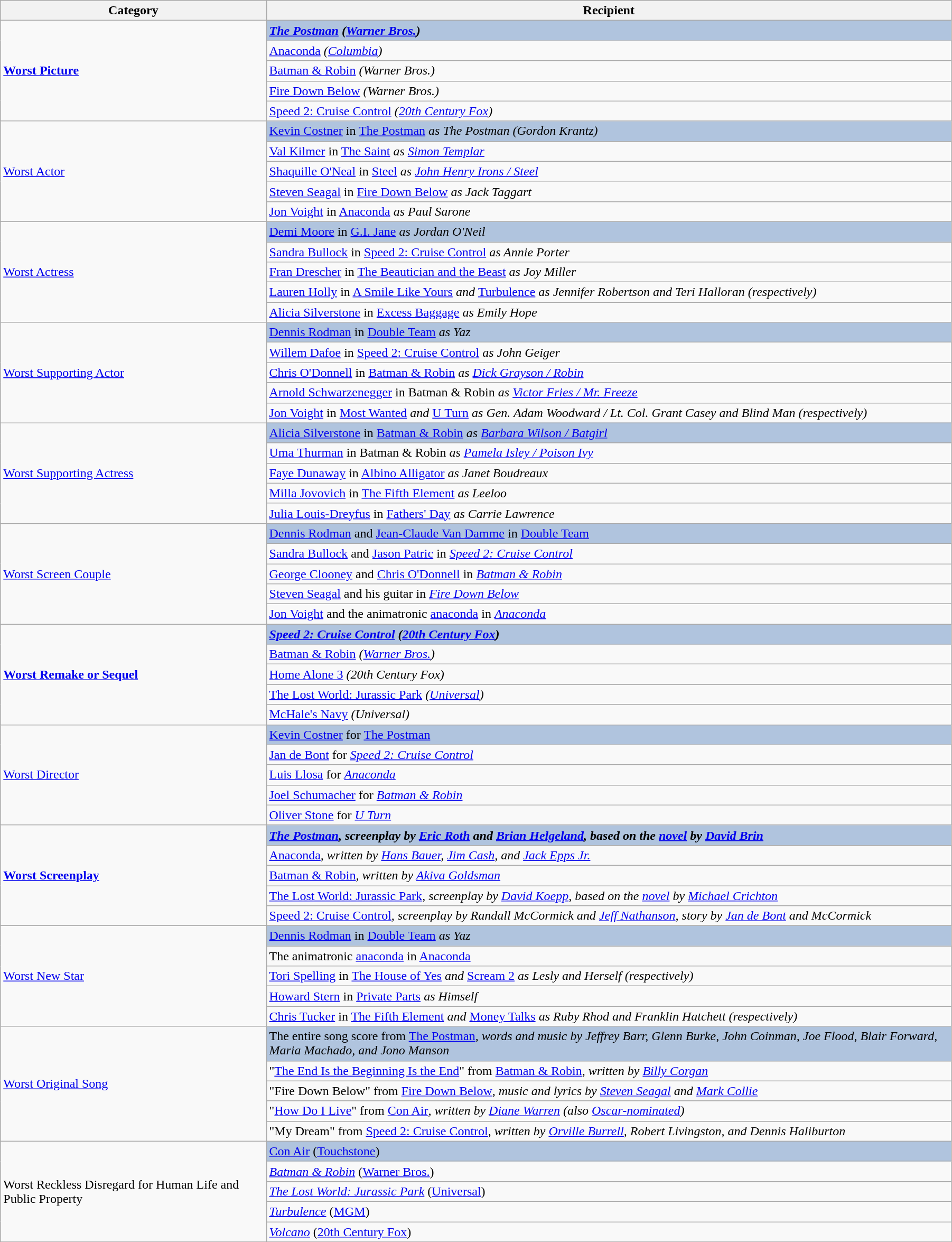<table class="wikitable" width="95%" align="centre">
<tr>
<th>Category</th>
<th>Recipient</th>
</tr>
<tr>
<td rowspan=5><strong><a href='#'>Worst Picture</a></strong></td>
<td style="background:#B0C4DE;"><strong><em><a href='#'>The Postman</a><em> (<a href='#'>Warner Bros.</a>)<strong></td>
</tr>
<tr>
<td></em><a href='#'>Anaconda</a><em> (<a href='#'>Columbia</a>)</td>
</tr>
<tr>
<td></em><a href='#'>Batman & Robin</a><em> (Warner Bros.)</td>
</tr>
<tr>
<td></em><a href='#'>Fire Down Below</a><em> (Warner Bros.)</td>
</tr>
<tr>
<td></em><a href='#'>Speed 2: Cruise Control</a><em> (<a href='#'>20th Century Fox</a>)</td>
</tr>
<tr>
<td rowspan=5></strong><a href='#'>Worst Actor</a><strong></td>
<td style="background:#B0C4DE;"></strong><a href='#'>Kevin Costner</a> in </em><a href='#'>The Postman</a><em> as The Postman (Gordon Krantz)<strong></td>
</tr>
<tr>
<td><a href='#'>Val Kilmer</a> in </em><a href='#'>The Saint</a><em> as <a href='#'>Simon Templar</a></td>
</tr>
<tr>
<td><a href='#'>Shaquille O'Neal</a> in </em><a href='#'>Steel</a><em> as <a href='#'>John Henry Irons / Steel</a></td>
</tr>
<tr>
<td><a href='#'>Steven Seagal</a> in </em><a href='#'>Fire Down Below</a><em> as Jack Taggart</td>
</tr>
<tr>
<td><a href='#'>Jon Voight</a> in </em><a href='#'>Anaconda</a><em> as Paul Sarone</td>
</tr>
<tr>
<td rowspan=5></strong><a href='#'>Worst Actress</a><strong></td>
<td style="background:#B0C4DE;"></strong><a href='#'>Demi Moore</a> in </em><a href='#'>G.I. Jane</a><em> as Jordan O'Neil<strong></td>
</tr>
<tr>
<td><a href='#'>Sandra Bullock</a> in </em><a href='#'>Speed 2: Cruise Control</a><em> as Annie Porter</td>
</tr>
<tr>
<td><a href='#'>Fran Drescher</a> in </em><a href='#'>The Beautician and the Beast</a><em> as Joy Miller</td>
</tr>
<tr>
<td><a href='#'>Lauren Holly</a> in </em><a href='#'>A Smile Like Yours</a><em> and </em><a href='#'>Turbulence</a><em> as Jennifer Robertson and Teri Halloran (respectively)</td>
</tr>
<tr>
<td><a href='#'>Alicia Silverstone</a> in </em><a href='#'>Excess Baggage</a><em> as Emily Hope</td>
</tr>
<tr>
<td rowspan=5></strong><a href='#'>Worst Supporting Actor</a><strong></td>
<td style="background:#B0C4DE;"></strong><a href='#'>Dennis Rodman</a> in </em><a href='#'>Double Team</a><em> as Yaz<strong></td>
</tr>
<tr>
<td><a href='#'>Willem Dafoe</a> in </em><a href='#'>Speed 2: Cruise Control</a><em> as John Geiger</td>
</tr>
<tr>
<td><a href='#'>Chris O'Donnell</a> in </em><a href='#'>Batman & Robin</a><em> as <a href='#'>Dick Grayson / Robin</a></td>
</tr>
<tr>
<td><a href='#'>Arnold Schwarzenegger</a> in </em>Batman & Robin<em> as <a href='#'>Victor Fries / Mr. Freeze</a></td>
</tr>
<tr>
<td><a href='#'>Jon Voight</a> in </em><a href='#'>Most Wanted</a><em> and </em><a href='#'>U Turn</a><em> as Gen. Adam Woodward / Lt. Col. Grant Casey and Blind Man (respectively)</td>
</tr>
<tr>
<td rowspan=5></strong><a href='#'>Worst Supporting Actress</a><strong></td>
<td style="background:#B0C4DE;"></strong><a href='#'>Alicia Silverstone</a> in </em><a href='#'>Batman & Robin</a><em> as <a href='#'>Barbara Wilson / Batgirl</a><strong></td>
</tr>
<tr>
<td><a href='#'>Uma Thurman</a> in </em>Batman & Robin<em> as <a href='#'>Pamela Isley / Poison Ivy</a></td>
</tr>
<tr>
<td><a href='#'>Faye Dunaway</a> in </em><a href='#'>Albino Alligator</a><em> as Janet Boudreaux</td>
</tr>
<tr>
<td><a href='#'>Milla Jovovich</a> in </em><a href='#'>The Fifth Element</a><em> as Leeloo</td>
</tr>
<tr>
<td><a href='#'>Julia Louis-Dreyfus</a> in </em><a href='#'>Fathers' Day</a><em> as Carrie Lawrence</td>
</tr>
<tr>
<td rowspan=5></strong><a href='#'>Worst Screen Couple</a><strong></td>
<td style="background:#B0C4DE;"></strong><a href='#'>Dennis Rodman</a> and <a href='#'>Jean-Claude Van Damme</a> in </em><a href='#'>Double Team</a></em></strong></td>
</tr>
<tr>
<td><a href='#'>Sandra Bullock</a> and <a href='#'>Jason Patric</a> in <em><a href='#'>Speed 2: Cruise Control</a></em></td>
</tr>
<tr>
<td><a href='#'>George Clooney</a> and <a href='#'>Chris O'Donnell</a> in <em><a href='#'>Batman & Robin</a></em></td>
</tr>
<tr>
<td><a href='#'>Steven Seagal</a> and his guitar in <em><a href='#'>Fire Down Below</a></em></td>
</tr>
<tr>
<td><a href='#'>Jon Voight</a> and the animatronic <a href='#'>anaconda</a> in <em><a href='#'>Anaconda</a></em></td>
</tr>
<tr>
<td rowspan=5><strong><a href='#'>Worst Remake or Sequel</a></strong></td>
<td style="background:#B0C4DE;"><strong><em><a href='#'>Speed 2: Cruise Control</a><em> (<a href='#'>20th Century Fox</a>)<strong></td>
</tr>
<tr>
<td></em><a href='#'>Batman & Robin</a><em> (<a href='#'>Warner Bros.</a>)</td>
</tr>
<tr>
<td></em><a href='#'>Home Alone 3</a><em> (20th Century Fox)</td>
</tr>
<tr>
<td></em><a href='#'>The Lost World: Jurassic Park</a><em> (<a href='#'>Universal</a>)</td>
</tr>
<tr>
<td></em><a href='#'>McHale's Navy</a><em> (Universal)</td>
</tr>
<tr>
<td rowspan=5></strong><a href='#'>Worst Director</a><strong></td>
<td style="background:#B0C4DE;"></strong><a href='#'>Kevin Costner</a> for </em><a href='#'>The Postman</a></em></strong></td>
</tr>
<tr>
<td><a href='#'>Jan de Bont</a> for <em><a href='#'>Speed 2: Cruise Control</a></em></td>
</tr>
<tr>
<td><a href='#'>Luis Llosa</a> for <em><a href='#'>Anaconda</a></em></td>
</tr>
<tr>
<td><a href='#'>Joel Schumacher</a> for <em><a href='#'>Batman & Robin</a></em></td>
</tr>
<tr>
<td><a href='#'>Oliver Stone</a> for <em><a href='#'>U Turn</a></em></td>
</tr>
<tr>
<td rowspan=5><strong><a href='#'>Worst Screenplay</a></strong></td>
<td style="background:#B0C4DE;"><strong><em><a href='#'>The Postman</a><em>, screenplay by <a href='#'>Eric Roth</a> and <a href='#'>Brian Helgeland</a>, based on the <a href='#'>novel</a> by <a href='#'>David Brin</a><strong></td>
</tr>
<tr>
<td></em><a href='#'>Anaconda</a><em>, written by <a href='#'>Hans Bauer</a>, <a href='#'>Jim Cash</a>, and <a href='#'>Jack Epps Jr.</a></td>
</tr>
<tr>
<td></em><a href='#'>Batman & Robin</a><em>, written by <a href='#'>Akiva Goldsman</a></td>
</tr>
<tr>
<td></em><a href='#'>The Lost World: Jurassic Park</a><em>, screenplay by <a href='#'>David Koepp</a>, based on the <a href='#'>novel</a> by <a href='#'>Michael Crichton</a></td>
</tr>
<tr>
<td></em><a href='#'>Speed 2: Cruise Control</a><em>, screenplay by Randall McCormick and <a href='#'>Jeff Nathanson</a>, story by <a href='#'>Jan de Bont</a> and McCormick</td>
</tr>
<tr>
<td rowspan=5></strong><a href='#'>Worst New Star</a><strong></td>
<td style="background:#B0C4DE;"></strong><a href='#'>Dennis Rodman</a> in </em><a href='#'>Double Team</a><em> as Yaz<strong></td>
</tr>
<tr>
<td>The animatronic <a href='#'>anaconda</a> in </em><a href='#'>Anaconda</a><em></td>
</tr>
<tr>
<td><a href='#'>Tori Spelling</a> in </em><a href='#'>The House of Yes</a><em> and </em><a href='#'>Scream 2</a><em> as Lesly and Herself (respectively)</td>
</tr>
<tr>
<td><a href='#'>Howard Stern</a> in </em><a href='#'>Private Parts</a><em> as Himself</td>
</tr>
<tr>
<td><a href='#'>Chris Tucker</a> in </em><a href='#'>The Fifth Element</a><em> and </em><a href='#'>Money Talks</a><em> as Ruby Rhod and Franklin Hatchett (respectively)</td>
</tr>
<tr>
<td rowspan=5></strong><a href='#'>Worst Original Song</a><strong></td>
<td style="background:#B0C4DE;"></strong>The entire song score from </em><a href='#'>The Postman</a><em>, words and music by Jeffrey Barr, Glenn Burke, John Coinman, Joe Flood, Blair Forward, Maria Machado, and Jono Manson<strong></td>
</tr>
<tr>
<td>"<a href='#'>The End Is the Beginning Is the End</a>" from </em><a href='#'>Batman & Robin</a><em>, written by <a href='#'>Billy Corgan</a></td>
</tr>
<tr>
<td>"Fire Down Below" from </em><a href='#'>Fire Down Below</a><em>, music and lyrics by <a href='#'>Steven Seagal</a> and <a href='#'>Mark Collie</a></td>
</tr>
<tr>
<td>"<a href='#'>How Do I Live</a>" from </em><a href='#'>Con Air</a><em>, written by <a href='#'>Diane Warren</a> (also <a href='#'>Oscar-nominated</a>)</td>
</tr>
<tr>
<td>"My Dream" from </em><a href='#'>Speed 2: Cruise Control</a><em>, written by <a href='#'>Orville Burrell</a>, Robert Livingston, and Dennis Haliburton</td>
</tr>
<tr>
<td rowspan=5></strong>Worst Reckless Disregard for Human Life and Public Property<strong></td>
<td style="background:#B0C4DE;"></em></strong><a href='#'>Con Air</a></em> (<a href='#'>Touchstone</a>)</strong></td>
</tr>
<tr>
<td><em><a href='#'>Batman & Robin</a></em> (<a href='#'>Warner Bros.</a>)</td>
</tr>
<tr>
<td><em><a href='#'>The Lost World: Jurassic Park</a></em> (<a href='#'>Universal</a>)</td>
</tr>
<tr>
<td><em><a href='#'>Turbulence</a></em> (<a href='#'>MGM</a>)</td>
</tr>
<tr>
<td><em><a href='#'>Volcano</a></em> (<a href='#'>20th Century Fox</a>)</td>
</tr>
</table>
